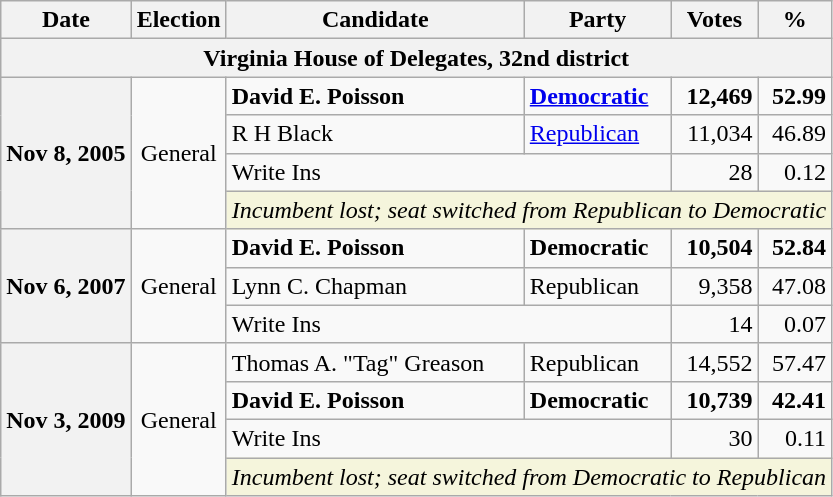<table class="wikitable">
<tr>
<th>Date</th>
<th>Election</th>
<th>Candidate</th>
<th>Party</th>
<th>Votes</th>
<th>%</th>
</tr>
<tr>
<th colspan="6">Virginia House of Delegates, 32nd district</th>
</tr>
<tr>
<th rowspan="4">Nov 8, 2005</th>
<td rowspan="4" align="center">General</td>
<td><strong>David E. Poisson</strong></td>
<td><strong><a href='#'>Democratic</a></strong></td>
<td align="right"><strong>12,469</strong></td>
<td align="right"><strong>52.99</strong></td>
</tr>
<tr>
<td>R H Black</td>
<td><a href='#'>Republican</a></td>
<td align="right">11,034</td>
<td align="right">46.89</td>
</tr>
<tr>
<td colspan="2">Write Ins</td>
<td align="right">28</td>
<td align="right">0.12</td>
</tr>
<tr>
<td colspan="4" style="background:Beige"><em>Incumbent lost; seat switched from Republican to Democratic</em></td>
</tr>
<tr>
<th rowspan="3">Nov 6, 2007</th>
<td rowspan="3" align="center">General</td>
<td><strong>David E. Poisson</strong></td>
<td><strong>Democratic</strong></td>
<td align="right"><strong>10,504</strong></td>
<td align="right"><strong>52.84</strong></td>
</tr>
<tr>
<td>Lynn C. Chapman</td>
<td>Republican</td>
<td align="right">9,358</td>
<td align="right">47.08</td>
</tr>
<tr>
<td colspan="2">Write Ins</td>
<td align="right">14</td>
<td align="right">0.07</td>
</tr>
<tr>
<th rowspan="4">Nov 3, 2009</th>
<td rowspan="4" align="center">General</td>
<td>Thomas A. "Tag" Greason</td>
<td>Republican</td>
<td align="right">14,552</td>
<td align="right">57.47</td>
</tr>
<tr>
<td><strong>David E. Poisson</strong></td>
<td><strong>Democratic</strong></td>
<td align="right"><strong>10,739</strong></td>
<td align="right"><strong>42.41</strong></td>
</tr>
<tr>
<td colspan="2">Write Ins</td>
<td align="right">30</td>
<td align="right">0.11</td>
</tr>
<tr>
<td colspan="4" style="background:Beige"><em>Incumbent lost; seat switched from  Democratic to Republican</em></td>
</tr>
</table>
